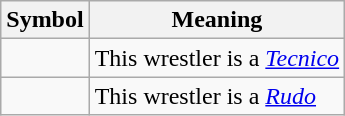<table class="wikitable">
<tr>
<th>Symbol</th>
<th>Meaning</th>
</tr>
<tr>
<td></td>
<td>This wrestler is a <em><a href='#'>Tecnico</a></em></td>
</tr>
<tr>
<td></td>
<td>This wrestler is a <em><a href='#'>Rudo</a></em></td>
</tr>
</table>
